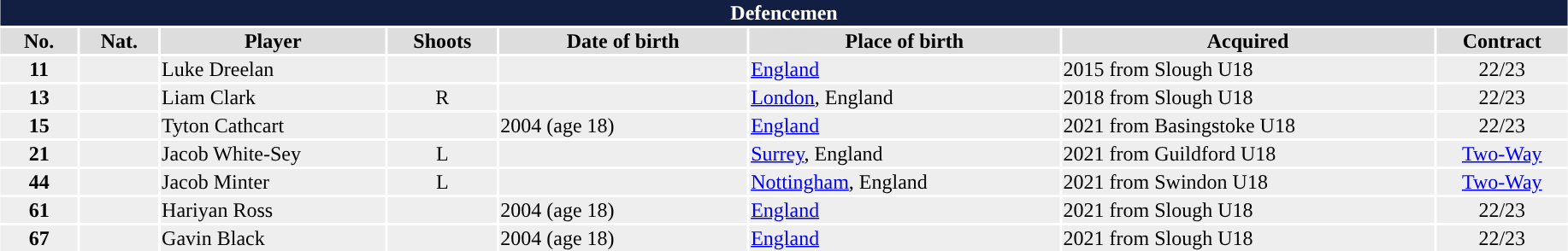<table class="toccolours"  style="width:97%; clear:both; margin:1.5em auto; text-align:center;">
<tr style="background:#ddd;">
<th colspan="11" style="background:#121f42; color:white;”">Defencemen</th>
</tr>
<tr style="background:#ddd;">
<th width=5%>No.</th>
<th width=5%>Nat.</th>
<th !width=22%>Player</th>
<th width=7%>Shoots</th>
<th width=16%>Date of birth</th>
<th width=20%>Place of birth</th>
<th width=24%>Acquired</th>
<td><strong>Contract</strong></td>
</tr>
<tr style="background:#eee;">
<td><strong>11</strong></td>
<td></td>
<td align=left>Luke Dreelan</td>
<td></td>
<td align=left></td>
<td align=left><a href='#'>England</a></td>
<td align=left>2015 from Slough U18</td>
<td>22/23</td>
</tr>
<tr style="background:#eee;">
<td><strong>13</strong></td>
<td></td>
<td align=left>Liam Clark</td>
<td>R</td>
<td align=left></td>
<td align=left><a href='#'>London</a>, England</td>
<td align=left>2018 from Slough U18</td>
<td>22/23</td>
</tr>
<tr style="background:#eee;">
<td><strong>15</strong></td>
<td></td>
<td align=left>Tyton Cathcart</td>
<td></td>
<td align=left>2004 (age 18)</td>
<td align=left><a href='#'>England</a></td>
<td align=left>2021 from Basingstoke U18</td>
<td>22/23</td>
</tr>
<tr style="background:#eee;">
<td><strong>21</strong></td>
<td></td>
<td align=left>Jacob White-Sey</td>
<td>L</td>
<td align=left></td>
<td align=left><a href='#'>Surrey</a>, England</td>
<td align=left>2021 from Guildford U18</td>
<td><a href='#'>Two-Way</a></td>
</tr>
<tr style="background:#eee;">
<td><strong>44</strong></td>
<td></td>
<td align=left>Jacob Minter</td>
<td>L</td>
<td align=left></td>
<td align=left><a href='#'>Nottingham</a>, England</td>
<td align=left>2021 from Swindon U18</td>
<td><a href='#'>Two-Way</a></td>
</tr>
<tr style="background:#eee;">
<td><strong>61</strong></td>
<td></td>
<td align=left>Hariyan Ross</td>
<td></td>
<td align=left>2004 (age 18)</td>
<td align=left><a href='#'>England</a></td>
<td align=left>2021 from Slough U18</td>
<td>22/23</td>
</tr>
<tr style="background:#eee;">
<td><strong>67</strong></td>
<td></td>
<td align=left>Gavin Black</td>
<td></td>
<td align=left>2004 (age 18)</td>
<td align=left><a href='#'>England</a></td>
<td align=left>2021 from Slough U18</td>
<td>22/23</td>
</tr>
</table>
